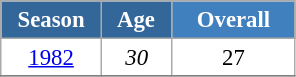<table class="wikitable" style="font-size:95%; text-align:center; border:grey solid 1px; border-collapse:collapse; background:#ffffff;">
<tr>
<th style="background-color:#369; color:white; width:60px;"> Season </th>
<th style="background-color:#369; color:white; width:40px;"> Age </th>
<th style="background-color:#4180be; color:white; width:75px;">Overall</th>
</tr>
<tr>
<td><a href='#'>1982</a></td>
<td><em>30</em></td>
<td>27</td>
</tr>
<tr>
</tr>
</table>
